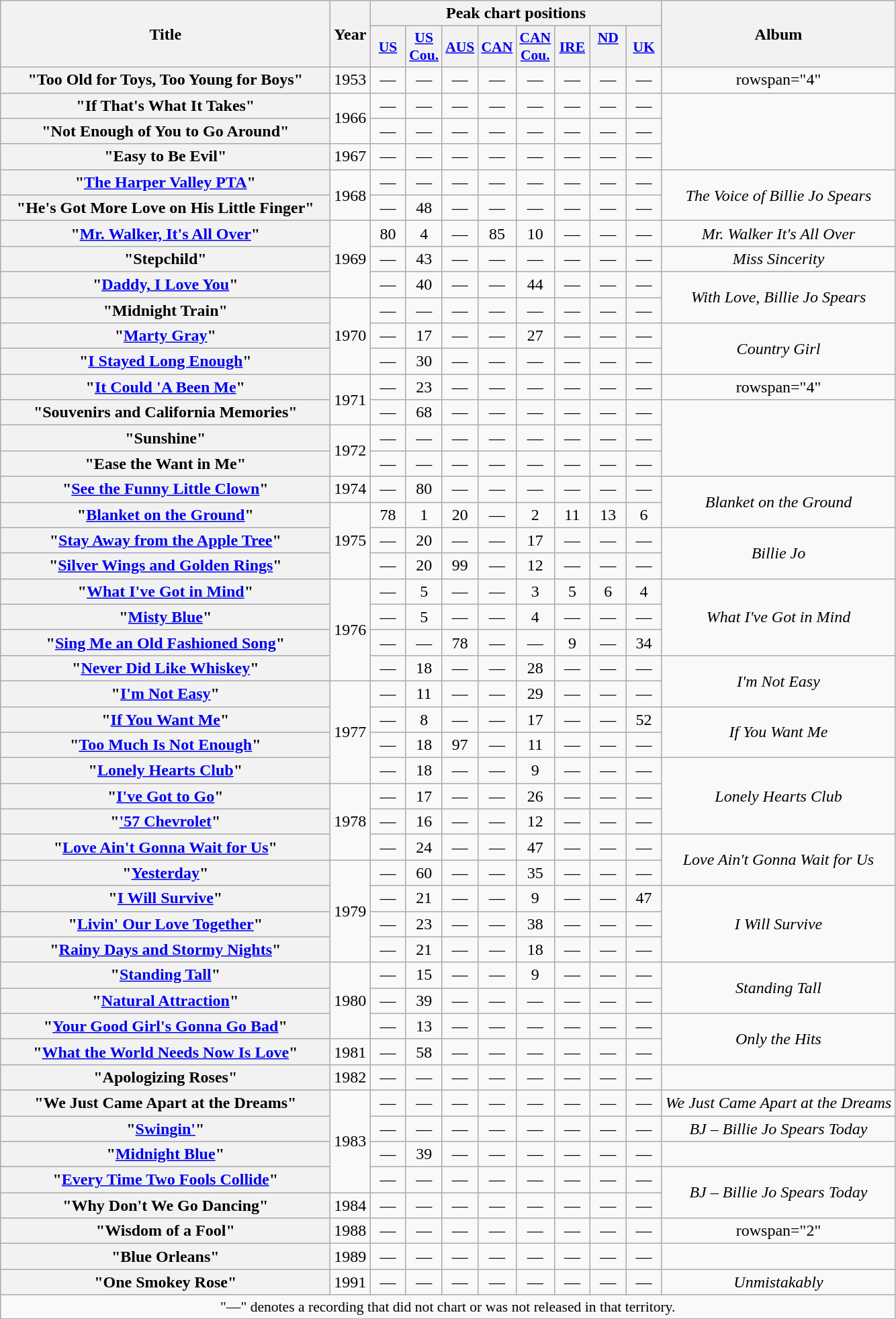<table class="wikitable plainrowheaders" style="text-align:center;" border="1">
<tr>
<th scope="col" rowspan="2" style="width:20em;">Title</th>
<th scope="col" rowspan="2">Year</th>
<th scope="col" colspan="8">Peak chart positions</th>
<th scope="col" rowspan="2">Album</th>
</tr>
<tr>
<th scope="col" style="width:2em;font-size:90%;"><a href='#'>US</a><br></th>
<th scope="col" style="width:2em;font-size:90%;"><a href='#'>US<br>Cou.</a><br></th>
<th scope="col" style="width:2em;font-size:90%;"><a href='#'>AUS</a><br></th>
<th scope="col" style="width:2em;font-size:90%;"><a href='#'>CAN</a><br></th>
<th scope="col" style="width:2em;font-size:90%;"><a href='#'>CAN<br>Cou.</a><br></th>
<th scope="col" style="width:2em;font-size:90%;"><a href='#'>IRE</a><br></th>
<th scope="col" style="width:2em;font-size:90%;"><a href='#'>ND</a><br><br></th>
<th scope="col" style="width:2em;font-size:90%;"><a href='#'>UK</a><br></th>
</tr>
<tr>
<th scope="row">"Too Old for Toys, Too Young for Boys"</th>
<td>1953</td>
<td>—</td>
<td>—</td>
<td>—</td>
<td>—</td>
<td>—</td>
<td>—</td>
<td>—</td>
<td>—</td>
<td>rowspan="4" </td>
</tr>
<tr>
<th scope="row">"If That's What It Takes"</th>
<td rowspan="2">1966</td>
<td>—</td>
<td>—</td>
<td>—</td>
<td>—</td>
<td>—</td>
<td>—</td>
<td>—</td>
<td>—</td>
</tr>
<tr>
<th scope="row">"Not Enough of You to Go Around"</th>
<td>—</td>
<td>—</td>
<td>—</td>
<td>—</td>
<td>—</td>
<td>—</td>
<td>—</td>
<td>—</td>
</tr>
<tr>
<th scope="row">"Easy to Be Evil"</th>
<td>1967</td>
<td>—</td>
<td>—</td>
<td>—</td>
<td>—</td>
<td>—</td>
<td>—</td>
<td>—</td>
<td>—</td>
</tr>
<tr>
<th scope="row">"<a href='#'>The Harper Valley PTA</a>"</th>
<td rowspan="2">1968</td>
<td>—</td>
<td>—</td>
<td>—</td>
<td>—</td>
<td>—</td>
<td>—</td>
<td>—</td>
<td>—</td>
<td rowspan="2"><em>The Voice of Billie Jo Spears</em></td>
</tr>
<tr>
<th scope="row">"He's Got More Love on His Little Finger"</th>
<td>—</td>
<td>48</td>
<td>—</td>
<td>—</td>
<td>—</td>
<td>—</td>
<td>—</td>
<td>—</td>
</tr>
<tr>
<th scope="row">"<a href='#'>Mr. Walker, It's All Over</a>"</th>
<td rowspan="3">1969</td>
<td>80</td>
<td>4</td>
<td>—</td>
<td>85</td>
<td>10</td>
<td>—</td>
<td>—</td>
<td>—</td>
<td><em>Mr. Walker It's All Over</em></td>
</tr>
<tr>
<th scope="row">"Stepchild"</th>
<td>—</td>
<td>43</td>
<td>—</td>
<td>—</td>
<td>—</td>
<td>—</td>
<td>—</td>
<td>—</td>
<td><em>Miss Sincerity</em></td>
</tr>
<tr>
<th scope="row">"<a href='#'>Daddy, I Love You</a>"</th>
<td>—</td>
<td>40</td>
<td>—</td>
<td>—</td>
<td>44</td>
<td>—</td>
<td>—</td>
<td>—</td>
<td rowspan="2"><em>With Love, Billie Jo Spears</em></td>
</tr>
<tr>
<th scope="row">"Midnight Train"</th>
<td rowspan="3">1970</td>
<td>—</td>
<td>—</td>
<td>—</td>
<td>—</td>
<td>—</td>
<td>—</td>
<td>—</td>
<td>—</td>
</tr>
<tr>
<th scope="row">"<a href='#'>Marty Gray</a>"</th>
<td>—</td>
<td>17</td>
<td>—</td>
<td>—</td>
<td>27</td>
<td>—</td>
<td>—</td>
<td>—</td>
<td rowspan="2"><em>Country Girl</em></td>
</tr>
<tr>
<th scope="row">"<a href='#'>I Stayed Long Enough</a>"</th>
<td>—</td>
<td>30</td>
<td>—</td>
<td>—</td>
<td>—</td>
<td>—</td>
<td>—</td>
<td>—</td>
</tr>
<tr>
<th scope="row">"<a href='#'>It Could 'A Been Me</a>"</th>
<td rowspan="2">1971</td>
<td>—</td>
<td>23</td>
<td>—</td>
<td>—</td>
<td>—</td>
<td>—</td>
<td>—</td>
<td>—</td>
<td>rowspan="4" </td>
</tr>
<tr>
<th scope="row">"Souvenirs and California Memories"</th>
<td>—</td>
<td>68</td>
<td>—</td>
<td>—</td>
<td>—</td>
<td>—</td>
<td>—</td>
<td>—</td>
</tr>
<tr>
<th scope="row">"Sunshine"</th>
<td rowspan="2">1972</td>
<td>—</td>
<td>—</td>
<td>—</td>
<td>—</td>
<td>—</td>
<td>—</td>
<td>—</td>
<td>—</td>
</tr>
<tr>
<th scope="row">"Ease the Want in Me"</th>
<td>—</td>
<td>—</td>
<td>—</td>
<td>—</td>
<td>—</td>
<td>—</td>
<td>—</td>
<td>—</td>
</tr>
<tr>
<th scope="row">"<a href='#'>See the Funny Little Clown</a>"</th>
<td>1974</td>
<td>—</td>
<td>80</td>
<td>—</td>
<td>—</td>
<td>—</td>
<td>—</td>
<td>—</td>
<td>—</td>
<td rowspan="2"><em>Blanket on the Ground</em></td>
</tr>
<tr>
<th scope="row">"<a href='#'>Blanket on the Ground</a>"</th>
<td rowspan=3">1975</td>
<td>78</td>
<td>1</td>
<td>20</td>
<td>—</td>
<td>2</td>
<td>11</td>
<td>13</td>
<td>6</td>
</tr>
<tr>
<th scope="row">"<a href='#'>Stay Away from the Apple Tree</a>"</th>
<td>—</td>
<td>20</td>
<td>—</td>
<td>—</td>
<td>17</td>
<td>—</td>
<td>—</td>
<td>—</td>
<td rowspan="2"><em>Billie Jo</em></td>
</tr>
<tr>
<th scope="row">"<a href='#'>Silver Wings and Golden Rings</a>"</th>
<td>—</td>
<td>20</td>
<td>99</td>
<td>—</td>
<td>12</td>
<td>—</td>
<td>—</td>
<td>—</td>
</tr>
<tr>
<th scope="row">"<a href='#'>What I've Got in Mind</a>"</th>
<td rowspan="4">1976</td>
<td>—</td>
<td>5</td>
<td>—</td>
<td>—</td>
<td>3</td>
<td>5</td>
<td>6</td>
<td>4</td>
<td rowspan="3"><em>What I've Got in Mind</em></td>
</tr>
<tr>
<th scope="row">"<a href='#'>Misty Blue</a>"</th>
<td>—</td>
<td>5</td>
<td>—</td>
<td>—</td>
<td>4</td>
<td>—</td>
<td>—</td>
<td>—</td>
</tr>
<tr>
<th scope="row">"<a href='#'>Sing Me an Old Fashioned Song</a>"</th>
<td>—</td>
<td>—</td>
<td>78</td>
<td>—</td>
<td>—</td>
<td>9</td>
<td>—</td>
<td>34</td>
</tr>
<tr>
<th scope="row">"<a href='#'>Never Did Like Whiskey</a>"</th>
<td>—</td>
<td>18</td>
<td>—</td>
<td>—</td>
<td>28</td>
<td>—</td>
<td>—</td>
<td>—</td>
<td rowspan="2"><em>I'm Not Easy</em></td>
</tr>
<tr>
<th scope="row">"<a href='#'>I'm Not Easy</a>"</th>
<td rowspan="4">1977</td>
<td>—</td>
<td>11</td>
<td>—</td>
<td>—</td>
<td>29</td>
<td>—</td>
<td>—</td>
<td>—</td>
</tr>
<tr>
<th scope="row">"<a href='#'>If You Want Me</a>"</th>
<td>—</td>
<td>8</td>
<td>—</td>
<td>—</td>
<td>17</td>
<td>—</td>
<td>—</td>
<td>52</td>
<td rowspan="2"><em>If You Want Me</em></td>
</tr>
<tr>
<th scope="row">"<a href='#'>Too Much Is Not Enough</a>"</th>
<td>—</td>
<td>18</td>
<td>97</td>
<td>—</td>
<td>11</td>
<td>—</td>
<td>—</td>
<td>—</td>
</tr>
<tr>
<th scope="row">"<a href='#'>Lonely Hearts Club</a>"</th>
<td>—</td>
<td>18</td>
<td>—</td>
<td>—</td>
<td>9</td>
<td>—</td>
<td>—</td>
<td>—</td>
<td rowspan="3"><em>Lonely Hearts Club</em></td>
</tr>
<tr>
<th scope="row">"<a href='#'>I've Got to Go</a>"</th>
<td rowspan="3">1978</td>
<td>—</td>
<td>17</td>
<td>—</td>
<td>—</td>
<td>26</td>
<td>—</td>
<td>—</td>
<td>—</td>
</tr>
<tr>
<th scope="row">"<a href='#'>'57 Chevrolet</a>"</th>
<td>—</td>
<td>16</td>
<td>—</td>
<td>—</td>
<td>12</td>
<td>—</td>
<td>—</td>
<td>—</td>
</tr>
<tr>
<th scope="row">"<a href='#'>Love Ain't Gonna Wait for Us</a>"</th>
<td>—</td>
<td>24</td>
<td>—</td>
<td>—</td>
<td>47</td>
<td>—</td>
<td>—</td>
<td>—</td>
<td rowspan="2"><em>Love Ain't Gonna Wait for Us</em></td>
</tr>
<tr>
<th scope="row">"<a href='#'>Yesterday</a>"</th>
<td rowspan="4">1979</td>
<td>—</td>
<td>60</td>
<td>—</td>
<td>—</td>
<td>35</td>
<td>—</td>
<td>—</td>
<td>—</td>
</tr>
<tr>
<th scope="row">"<a href='#'>I Will Survive</a>"</th>
<td>—</td>
<td>21</td>
<td>—</td>
<td>—</td>
<td>9</td>
<td>—</td>
<td>—</td>
<td>47</td>
<td rowspan="3"><em>I Will Survive</em></td>
</tr>
<tr>
<th scope="row">"<a href='#'>Livin' Our Love Together</a>"</th>
<td>—</td>
<td>23</td>
<td>—</td>
<td>—</td>
<td>38</td>
<td>—</td>
<td>—</td>
<td>—</td>
</tr>
<tr>
<th scope="row">"<a href='#'>Rainy Days and Stormy Nights</a>"</th>
<td>—</td>
<td>21</td>
<td>—</td>
<td>—</td>
<td>18</td>
<td>—</td>
<td>—</td>
<td>—</td>
</tr>
<tr>
<th scope="row">"<a href='#'>Standing Tall</a>"</th>
<td rowspan="3">1980</td>
<td>—</td>
<td>15</td>
<td>—</td>
<td>—</td>
<td>9</td>
<td>—</td>
<td>—</td>
<td>—</td>
<td rowspan="2"><em>Standing Tall</em></td>
</tr>
<tr>
<th scope="row">"<a href='#'>Natural Attraction</a>"</th>
<td>—</td>
<td>39</td>
<td>—</td>
<td>—</td>
<td>—</td>
<td>—</td>
<td>—</td>
<td>—</td>
</tr>
<tr>
<th scope="row">"<a href='#'>Your Good Girl's Gonna Go Bad</a>"</th>
<td>—</td>
<td>13</td>
<td>—</td>
<td>—</td>
<td>—</td>
<td>—</td>
<td>—</td>
<td>—</td>
<td rowspan="2"><em>Only the Hits</em></td>
</tr>
<tr>
<th scope="row">"<a href='#'>What the World Needs Now Is Love</a>"</th>
<td>1981</td>
<td>—</td>
<td>58</td>
<td>—</td>
<td>—</td>
<td>—</td>
<td>—</td>
<td>—</td>
<td>—</td>
</tr>
<tr>
<th scope="row">"Apologizing Roses"</th>
<td>1982</td>
<td>—</td>
<td>—</td>
<td>—</td>
<td>—</td>
<td>—</td>
<td>—</td>
<td>—</td>
<td>—</td>
<td></td>
</tr>
<tr>
<th scope="row">"We Just Came Apart at the Dreams"</th>
<td rowspan="4">1983</td>
<td>—</td>
<td>—</td>
<td>—</td>
<td>—</td>
<td>—</td>
<td>—</td>
<td>—</td>
<td>—</td>
<td><em>We Just Came Apart at the Dreams</em></td>
</tr>
<tr>
<th scope="row">"<a href='#'>Swingin'</a>"</th>
<td>—</td>
<td>—</td>
<td>—</td>
<td>—</td>
<td>—</td>
<td>—</td>
<td>—</td>
<td>—</td>
<td><em>BJ –  Billie Jo Spears Today</em></td>
</tr>
<tr>
<th scope="row">"<a href='#'>Midnight Blue</a>"</th>
<td>—</td>
<td>39</td>
<td>—</td>
<td>—</td>
<td>—</td>
<td>—</td>
<td>—</td>
<td>—</td>
<td></td>
</tr>
<tr>
<th scope="row">"<a href='#'>Every Time Two Fools Collide</a>"</th>
<td>—</td>
<td>—</td>
<td>—</td>
<td>—</td>
<td>—</td>
<td>—</td>
<td>—</td>
<td>—</td>
<td rowspan="2"><em>BJ –  Billie Jo Spears Today</em></td>
</tr>
<tr>
<th scope="row">"Why Don't We Go Dancing"</th>
<td>1984</td>
<td>—</td>
<td>—</td>
<td>—</td>
<td>—</td>
<td>—</td>
<td>—</td>
<td>—</td>
<td>—</td>
</tr>
<tr>
<th scope="row">"Wisdom of a Fool"</th>
<td>1988</td>
<td>—</td>
<td>—</td>
<td>—</td>
<td>—</td>
<td>—</td>
<td>—</td>
<td>—</td>
<td>—</td>
<td>rowspan="2" </td>
</tr>
<tr>
<th scope="row">"Blue Orleans"</th>
<td>1989</td>
<td>—</td>
<td>—</td>
<td>—</td>
<td>—</td>
<td>—</td>
<td>—</td>
<td>—</td>
<td>—</td>
</tr>
<tr>
<th scope="row">"One Smokey Rose"</th>
<td>1991</td>
<td>—</td>
<td>—</td>
<td>—</td>
<td>—</td>
<td>—</td>
<td>—</td>
<td>—</td>
<td>—</td>
<td><em>Unmistakably</em></td>
</tr>
<tr>
<td colspan="11" style="font-size:90%">"—" denotes a recording that did not chart or was not released in that territory.</td>
</tr>
</table>
